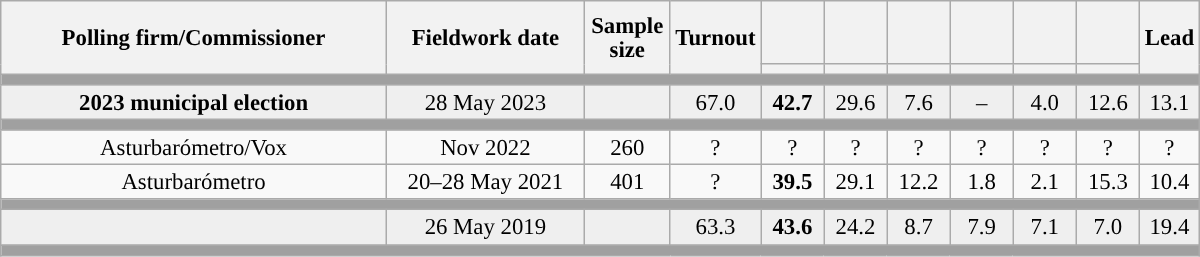<table class="wikitable collapsible collapsed" style="text-align:center; font-size:95%; line-height:16px;">
<tr style="height:42px;">
<th style="width:250px;" rowspan="2">Polling firm/Commissioner</th>
<th style="width:125px;" rowspan="2">Fieldwork date</th>
<th style="width:50px;" rowspan="2">Sample size</th>
<th style="width:45px;" rowspan="2">Turnout</th>
<th style="width:35px;"></th>
<th style="width:35px;"></th>
<th style="width:35px;"></th>
<th style="width:35px;"></th>
<th style="width:35px;"></th>
<th style="width:35px;"></th>
<th style="width:30px;" rowspan="2">Lead</th>
</tr>
<tr>
<th style="color:inherit;background:"></th>
<th style="color:inherit;background:"></th>
<th style="color:inherit;background:"></th>
<th style="color:inherit;background:"></th>
<th style="color:inherit;background:"></th>
<th style="color:inherit;background:"></th>
</tr>
<tr>
<td colspan="11" style="background:#A0A0A0"></td>
</tr>
<tr style="background:#EFEFEF;">
<td><strong>2023 municipal election</strong></td>
<td>28 May 2023</td>
<td></td>
<td>67.0</td>
<td><strong>42.7</strong><br></td>
<td>29.6<br></td>
<td>7.6<br></td>
<td>–</td>
<td>4.0<br></td>
<td>12.6<br></td>
<td style="background:">13.1</td>
</tr>
<tr>
<td colspan="11" style="background:#A0A0A0"></td>
</tr>
<tr>
<td>Asturbarómetro/Vox</td>
<td>Nov 2022</td>
<td>260</td>
<td>?</td>
<td>?<br></td>
<td>?<br></td>
<td>?<br></td>
<td>?<br></td>
<td>?<br></td>
<td>?<br></td>
<td style="background:">?</td>
</tr>
<tr>
<td>Asturbarómetro</td>
<td>20–28 May 2021</td>
<td>401</td>
<td>?</td>
<td><strong>39.5</strong><br></td>
<td>29.1<br></td>
<td>12.2<br></td>
<td>1.8<br></td>
<td>2.1<br></td>
<td>15.3<br></td>
<td style="background:">10.4</td>
</tr>
<tr>
<td colspan="11" style="background:#A0A0A0"></td>
</tr>
<tr style="background:#EFEFEF;">
<td><strong></strong></td>
<td>26 May 2019</td>
<td></td>
<td>63.3</td>
<td><strong>43.6</strong><br></td>
<td>24.2<br></td>
<td>8.7<br></td>
<td>7.9<br></td>
<td>7.1<br></td>
<td>7.0<br></td>
<td style="background:">19.4</td>
</tr>
<tr>
<td colspan="11" style="background:#A0A0A0"></td>
</tr>
</table>
